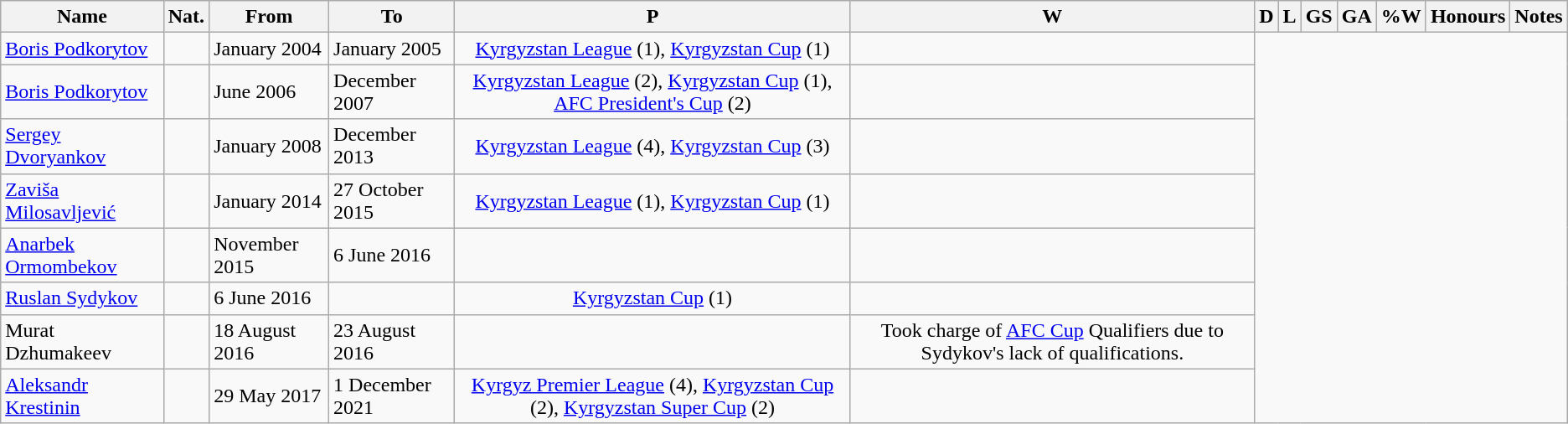<table class="wikitable sortable" style="text-align: center">
<tr>
<th>Name</th>
<th>Nat.</th>
<th class="unsortable">From</th>
<th class="unsortable">To</th>
<th abbr="TOTAL OF MATCHES PLAYED">P</th>
<th abbr="MATCHES WON">W</th>
<th abbr="MATCHES DRAWN">D</th>
<th abbr="MATCHES LOST">L</th>
<th abbr="GOALS SCORED">GS</th>
<th abbr="GOAL AGAINST">GA</th>
<th abbr="PERCENTAGE OF MATCHES WON">%W</th>
<th abbr="HONOURS">Honours</th>
<th abbr="NOTES">Notes</th>
</tr>
<tr>
<td align=left><a href='#'>Boris Podkorytov</a></td>
<td align=left></td>
<td align=left>January 2004</td>
<td align=left>January 2005<br></td>
<td><a href='#'>Kyrgyzstan League</a> (1), <a href='#'>Kyrgyzstan Cup</a> (1)</td>
<td></td>
</tr>
<tr>
<td align=left><a href='#'>Boris Podkorytov</a></td>
<td align=left></td>
<td align=left>June 2006</td>
<td align=left>December 2007<br></td>
<td><a href='#'>Kyrgyzstan League</a> (2), <a href='#'>Kyrgyzstan Cup</a> (1), <a href='#'>AFC President's Cup</a> (2)</td>
<td></td>
</tr>
<tr>
<td align=left><a href='#'>Sergey Dvoryankov</a></td>
<td align=left></td>
<td align=left>January 2008</td>
<td align=left>December 2013<br></td>
<td><a href='#'>Kyrgyzstan League</a> (4), <a href='#'>Kyrgyzstan Cup</a> (3)</td>
<td></td>
</tr>
<tr>
<td align=left><a href='#'>Zaviša Milosavljević</a></td>
<td align=left></td>
<td align=left>January 2014</td>
<td align=left>27 October 2015<br></td>
<td><a href='#'>Kyrgyzstan League</a> (1), <a href='#'>Kyrgyzstan Cup</a> (1)</td>
<td></td>
</tr>
<tr>
<td align=left><a href='#'>Anarbek Ormombekov</a></td>
<td align=left></td>
<td align=left>November 2015</td>
<td align=left>6 June 2016<br></td>
<td></td>
<td></td>
</tr>
<tr>
<td align=left><a href='#'>Ruslan Sydykov</a></td>
<td align=left></td>
<td align=left>6 June 2016</td>
<td align=left><br></td>
<td><a href='#'>Kyrgyzstan Cup</a> (1)</td>
<td></td>
</tr>
<tr>
<td align=left>Murat Dzhumakeev</td>
<td align=left></td>
<td align=left>18 August 2016</td>
<td align=left>23 August 2016<br></td>
<td></td>
<td>Took charge of <a href='#'>AFC Cup</a> Qualifiers due to Sydykov's lack of qualifications.</td>
</tr>
<tr>
<td align=left><a href='#'>Aleksandr Krestinin</a></td>
<td align=left></td>
<td align=left>29 May 2017</td>
<td align=left>1 December 2021<br></td>
<td><a href='#'>Kyrgyz Premier League</a> (4), <a href='#'>Kyrgyzstan Cup</a> (2), <a href='#'>Kyrgyzstan Super Cup</a> (2)</td>
<td></td>
</tr>
</table>
